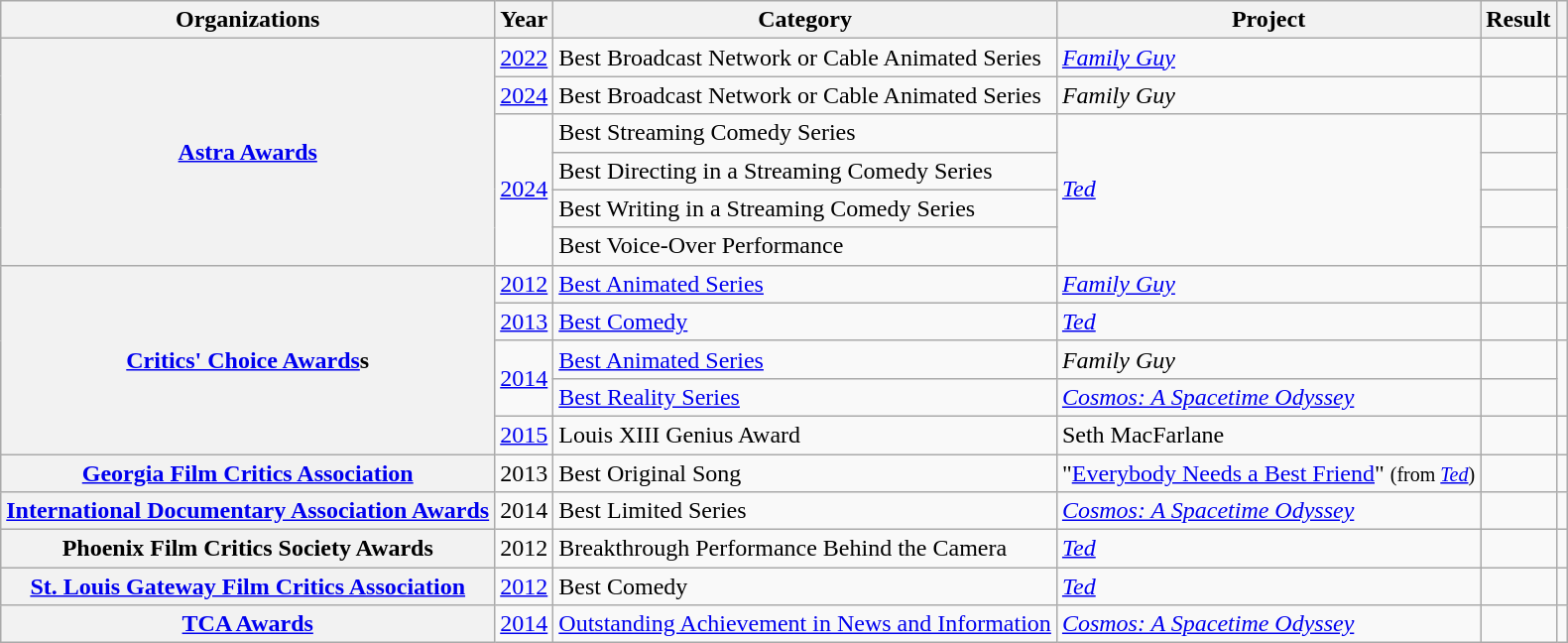<table class= "wikitable plainrowheaders sortable">
<tr>
<th>Organizations</th>
<th scope="col">Year</th>
<th scope="col">Category</th>
<th scope="col">Project</th>
<th scope="col">Result</th>
<th scope="col" class="unsortable"></th>
</tr>
<tr>
<th scope="row" rowspan="6"><a href='#'>Astra Awards</a></th>
<td style="text-align:center;"><a href='#'>2022</a></td>
<td>Best Broadcast Network or Cable Animated Series</td>
<td><em><a href='#'>Family Guy</a></em></td>
<td></td>
<td style="text-align:center;"></td>
</tr>
<tr>
<td style="text-align:center;"><a href='#'>2024</a></td>
<td>Best Broadcast Network or Cable Animated Series</td>
<td><em>Family Guy</em></td>
<td></td>
<td style="text-align:center;"></td>
</tr>
<tr>
<td style="text-align:center;", rowspan="4"><a href='#'>2024</a></td>
<td>Best Streaming Comedy Series</td>
<td rowspan="4"><em><a href='#'>Ted</a></em></td>
<td></td>
<td rowspan="4" style="text-align:center;"></td>
</tr>
<tr>
<td>Best Directing in a Streaming Comedy Series</td>
<td></td>
</tr>
<tr>
<td>Best Writing in a Streaming Comedy Series</td>
<td></td>
</tr>
<tr>
<td>Best Voice-Over Performance</td>
<td></td>
</tr>
<tr>
<th scope="row" rowspan="5"><a href='#'>Critics' Choice Awards</a>s</th>
<td style="text-align:center;"><a href='#'>2012</a></td>
<td><a href='#'>Best Animated Series</a></td>
<td><em><a href='#'>Family Guy</a></em></td>
<td></td>
<td style="text-align:center;"></td>
</tr>
<tr>
<td style="text-align:center;"><a href='#'>2013</a></td>
<td><a href='#'>Best Comedy</a></td>
<td><em><a href='#'>Ted</a></em></td>
<td></td>
<td style="text-align:center;"></td>
</tr>
<tr>
<td style="text-align:center;", rowspan="2"><a href='#'>2014</a></td>
<td><a href='#'>Best Animated Series</a></td>
<td><em>Family Guy</em></td>
<td></td>
<td rowspan="2" style="text-align:center;"></td>
</tr>
<tr>
<td><a href='#'>Best Reality Series</a></td>
<td><em><a href='#'>Cosmos: A Spacetime Odyssey</a></em></td>
<td></td>
</tr>
<tr>
<td style="text-align:center;"><a href='#'>2015</a></td>
<td>Louis XIII Genius Award</td>
<td>Seth MacFarlane</td>
<td></td>
<td style="text-align:center;"></td>
</tr>
<tr>
<th scope="row" rowspan="1"><a href='#'>Georgia Film Critics Association</a></th>
<td style="text-align:center;">2013</td>
<td>Best Original Song</td>
<td>"<a href='#'>Everybody Needs a Best Friend</a>" <small>(from <em><a href='#'>Ted</a></em>)</small></td>
<td></td>
<td style="text-align:center;"></td>
</tr>
<tr>
<th scope="row" rowspan="1"><a href='#'>International Documentary Association Awards</a></th>
<td style="text-align:center;">2014</td>
<td>Best Limited Series</td>
<td><em><a href='#'>Cosmos: A Spacetime Odyssey</a></em></td>
<td></td>
<td style="text-align:center;"></td>
</tr>
<tr>
<th scope="row" rowspan="1">Phoenix Film Critics Society Awards</th>
<td style="text-align:center;">2012</td>
<td>Breakthrough Performance Behind the Camera</td>
<td><em><a href='#'>Ted</a></em></td>
<td></td>
<td style="text-align:center;"></td>
</tr>
<tr>
<th scope="row" rowspan="1"><a href='#'>St. Louis Gateway Film Critics Association</a></th>
<td style="text-align:center;"><a href='#'>2012</a></td>
<td>Best Comedy</td>
<td><em><a href='#'>Ted</a></em></td>
<td></td>
<td style="text-align:center;"></td>
</tr>
<tr>
<th scope="row" rowspan="1"><a href='#'>TCA Awards</a></th>
<td style="text-align:center;"><a href='#'>2014</a></td>
<td><a href='#'>Outstanding Achievement in News and Information</a></td>
<td><em><a href='#'>Cosmos: A Spacetime Odyssey</a></em></td>
<td></td>
<td style="text-align:center;"></td>
</tr>
</table>
